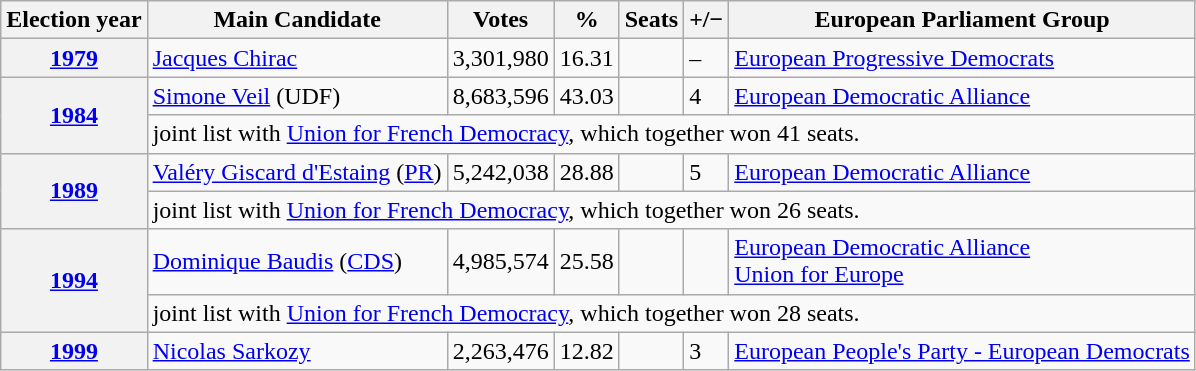<table class="wikitable">
<tr>
<th>Election year</th>
<th>Main Candidate</th>
<th>Votes</th>
<th>%</th>
<th>Seats</th>
<th>+/−</th>
<th>European Parliament Group</th>
</tr>
<tr>
<th><a href='#'>1979</a></th>
<td><a href='#'>Jacques Chirac</a></td>
<td>3,301,980</td>
<td>16.31</td>
<td></td>
<td>–</td>
<td><a href='#'>European Progressive Democrats</a></td>
</tr>
<tr>
<th rowspan="2"><a href='#'>1984</a></th>
<td><a href='#'>Simone Veil</a> (UDF)</td>
<td>8,683,596</td>
<td>43.03</td>
<td></td>
<td> 4</td>
<td><a href='#'>European Democratic Alliance</a></td>
</tr>
<tr>
<td colspan="6">joint list with <a href='#'>Union for French Democracy</a>, which together won 41 seats.</td>
</tr>
<tr>
<th rowspan="2"><a href='#'>1989</a></th>
<td><a href='#'>Valéry Giscard d'Estaing</a> (<a href='#'>PR</a>)</td>
<td>5,242,038</td>
<td>28.88</td>
<td></td>
<td> 5</td>
<td><a href='#'>European Democratic Alliance</a></td>
</tr>
<tr>
<td colspan="6">joint list with <a href='#'>Union for French Democracy</a>, which together won 26 seats.</td>
</tr>
<tr>
<th rowspan="2"><a href='#'>1994</a></th>
<td><a href='#'>Dominique Baudis</a> (<a href='#'>CDS</a>)</td>
<td>4,985,574</td>
<td>25.58</td>
<td></td>
<td></td>
<td><a href='#'>European Democratic Alliance</a><br><a href='#'>Union for Europe</a></td>
</tr>
<tr>
<td colspan="6">joint list with <a href='#'>Union for French Democracy</a>, which together won 28 seats.</td>
</tr>
<tr>
<th><a href='#'>1999</a></th>
<td><a href='#'>Nicolas Sarkozy</a></td>
<td>2,263,476</td>
<td>12.82</td>
<td></td>
<td> 3</td>
<td><a href='#'>European People's Party - European Democrats</a></td>
</tr>
</table>
